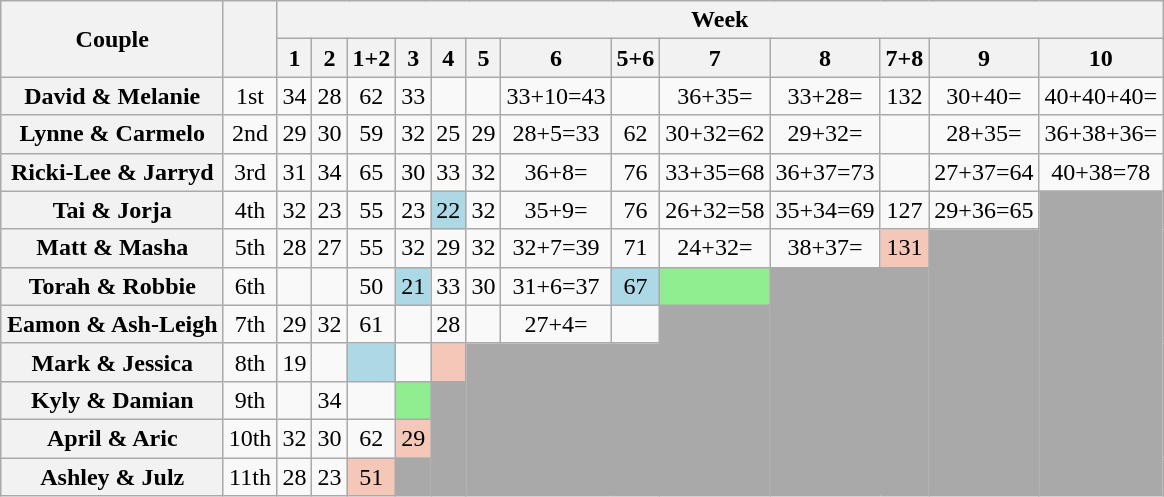<table class="wikitable sortable"  style="margin:auto; text-align:center; white-space:nowrap; {| class="wikitable sortable" style="text-align:center; font-size:90%">
<tr>
<th rowspan="2" scope="col">Couple</th>
<th rowspan="2" scope="col"></th>
<th colspan="13">Week</th>
</tr>
<tr>
<th scope="col">1</th>
<th scope="col">2</th>
<th scope="col">1+2</th>
<th scope="col">3</th>
<th scope="col">4</th>
<th scope="col">5</th>
<th scope="col">6</th>
<th scope="col">5+6</th>
<th scope="col">7</th>
<th scope="col">8</th>
<th scope="col">7+8</th>
<th scope="col">9</th>
<th scope="col">10</th>
</tr>
<tr>
<th scope="row">David & Melanie</th>
<td>1st</td>
<td>34</td>
<td>28</td>
<td>62</td>
<td>33</td>
<td></td>
<td></td>
<td>33+10=43</td>
<td></td>
<td>36+35=</td>
<td>33+28=</td>
<td>132</td>
<td>30+40=</td>
<td>40+40+40=</td>
</tr>
<tr>
<th scope="row">Lynne & Carmelo</th>
<td>2nd</td>
<td>29</td>
<td>30</td>
<td>59</td>
<td>32</td>
<td>25</td>
<td>29</td>
<td>28+5=33</td>
<td>62</td>
<td>30+32=62</td>
<td>29+32=</td>
<td></td>
<td>28+35=</td>
<td>36+38+36=</td>
</tr>
<tr>
<th scope="row">Ricki-Lee & Jarryd</th>
<td>3rd</td>
<td>31</td>
<td>34</td>
<td>65</td>
<td>30</td>
<td>33</td>
<td>32</td>
<td>36+8=</td>
<td>76</td>
<td>33+35=68</td>
<td>36+37=73</td>
<td></td>
<td>27+37=64</td>
<td>40+38=78</td>
</tr>
<tr>
<th scope="row">Tai & Jorja</th>
<td>4th</td>
<td>32</td>
<td>23</td>
<td>55</td>
<td>23</td>
<td bgcolor="lightblue">22</td>
<td>32</td>
<td>35+9=</td>
<td>76</td>
<td>26+32=58</td>
<td>35+34=69</td>
<td>127</td>
<td>29+36=65</td>
<td rowspan="8" bgcolor="darkgray"></td>
</tr>
<tr>
<th scope="row">Matt & Masha</th>
<td>5th</td>
<td>28</td>
<td>27</td>
<td>55</td>
<td>32</td>
<td>29</td>
<td>32</td>
<td>32+7=39</td>
<td>71</td>
<td>24+32=</td>
<td>38+37=</td>
<td bgcolor="f4c7b8">131</td>
<td rowspan="7" bgcolor="darkgray"></td>
</tr>
<tr>
<th scope="row">Torah & Robbie</th>
<td>6th</td>
<td></td>
<td></td>
<td>50</td>
<td bgcolor="lightblue">21</td>
<td>33</td>
<td>30</td>
<td>31+6=37</td>
<td bgcolor="lightblue">67</td>
<td bgcolor="lightgreen"></td>
<td colspan="2" rowspan="6" bgcolor="darkgray"></td>
</tr>
<tr>
<th scope="row">Eamon & Ash-Leigh</th>
<td>7th</td>
<td>29</td>
<td>32</td>
<td>61</td>
<td></td>
<td>28</td>
<td></td>
<td>27+4=</td>
<td></td>
<td rowspan="5" bgcolor="darkgray"></td>
</tr>
<tr>
<th scope="row">Mark & Jessica</th>
<td>8th</td>
<td>19</td>
<td></td>
<td bgcolor="lightblue"></td>
<td></td>
<td bgcolor="f4c7b8"></td>
<td colspan="3" rowspan="4" bgcolor="darkgray"></td>
</tr>
<tr>
<th scope="row">Kyly & Damian</th>
<td>9th</td>
<td></td>
<td>34</td>
<td></td>
<td bgcolor="lightgreen"></td>
<td rowspan="3" bgcolor="darkgray"></td>
</tr>
<tr>
<th scope="row">April & Aric</th>
<td>10th</td>
<td>32</td>
<td>30</td>
<td>62</td>
<td bgcolor="f4c7b8">29</td>
</tr>
<tr>
<th scope="row">Ashley & Julz</th>
<td>11th</td>
<td>28</td>
<td>23</td>
<td bgcolor="f4c7b8">51</td>
<td bgcolor="darkgray"></td>
</tr>
</table>
